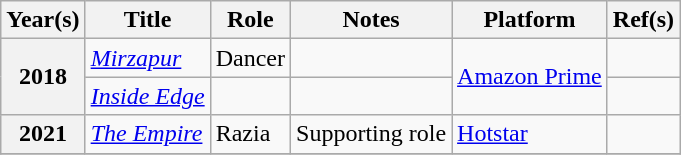<table class="wikitable plainrowheaders sortable">
<tr>
<th scope="col">Year(s)</th>
<th scope="col">Title</th>
<th scope="col">Role</th>
<th scope="col" class="unsortable">Notes</th>
<th scope="col" class="unsortable">Platform</th>
<th scope="col" class="unsortable">Ref(s)</th>
</tr>
<tr>
<th scope="row" rowspan="2">2018</th>
<td><em><a href='#'>Mirzapur</a></em></td>
<td>Dancer</td>
<td></td>
<td rowspan="2"><a href='#'>Amazon Prime</a></td>
<td></td>
</tr>
<tr>
<td><em><a href='#'>Inside Edge</a></em></td>
<td></td>
<td></td>
<td></td>
</tr>
<tr>
<th scope="row">2021</th>
<td><em><a href='#'>The Empire</a></em></td>
<td>Razia</td>
<td>Supporting role</td>
<td><a href='#'>Hotstar</a></td>
<td></td>
</tr>
<tr>
</tr>
</table>
